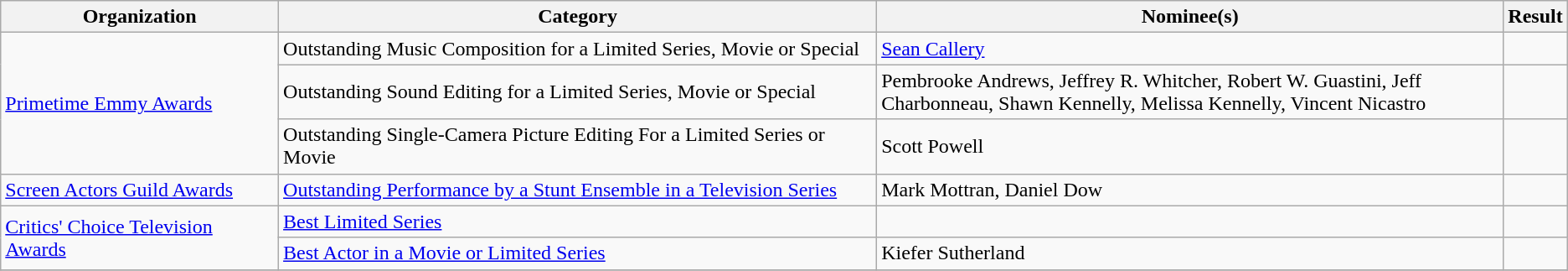<table class="wikitable">
<tr>
<th>Organization</th>
<th>Category</th>
<th style="width:40%;">Nominee(s)</th>
<th>Result</th>
</tr>
<tr>
<td rowspan=3><a href='#'>Primetime Emmy Awards</a></td>
<td>Outstanding Music Composition for a Limited Series, Movie or Special</td>
<td><a href='#'>Sean Callery</a></td>
<td></td>
</tr>
<tr>
<td>Outstanding Sound Editing for a Limited Series, Movie or Special</td>
<td>Pembrooke Andrews, Jeffrey R. Whitcher, Robert W. Guastini, Jeff Charbonneau, Shawn Kennelly, Melissa Kennelly, Vincent Nicastro</td>
<td></td>
</tr>
<tr>
<td>Outstanding Single-Camera Picture Editing For a Limited Series or Movie</td>
<td>Scott Powell</td>
<td></td>
</tr>
<tr>
<td><a href='#'>Screen Actors Guild Awards</a></td>
<td><a href='#'>Outstanding Performance by a Stunt Ensemble in a Television Series</a></td>
<td>Mark Mottran, Daniel Dow</td>
<td></td>
</tr>
<tr>
<td rowspan=2><a href='#'>Critics' Choice Television Awards</a></td>
<td><a href='#'>Best Limited Series</a></td>
<td></td>
<td></td>
</tr>
<tr>
<td><a href='#'>Best Actor in a Movie or Limited Series</a></td>
<td>Kiefer Sutherland</td>
<td></td>
</tr>
<tr>
</tr>
</table>
